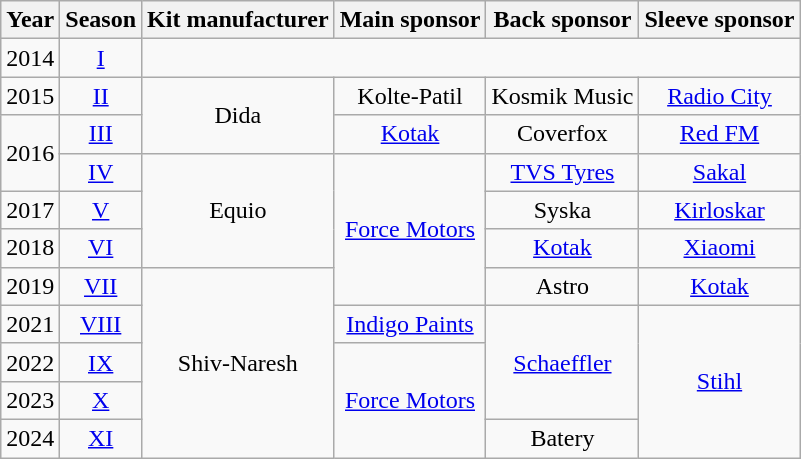<table class="wikitable sortable" style="text-align: center; font-size: 100%" align="center" width:"80%">
<tr>
<th>Year</th>
<th>Season</th>
<th>Kit manufacturer</th>
<th>Main sponsor</th>
<th>Back sponsor</th>
<th>Sleeve sponsor</th>
</tr>
<tr>
<td>2014</td>
<td><a href='#'>I</a></td>
<td colspan="4"></td>
</tr>
<tr>
<td>2015</td>
<td><a href='#'>II</a></td>
<td rowspan="2">Dida</td>
<td>Kolte-Patil</td>
<td>Kosmik Music</td>
<td><a href='#'>Radio City</a></td>
</tr>
<tr>
<td rowspan="2">2016</td>
<td><a href='#'>III</a></td>
<td><a href='#'>Kotak</a></td>
<td>Coverfox</td>
<td><a href='#'>Red FM</a></td>
</tr>
<tr>
<td><a href='#'>IV</a></td>
<td rowspan="3">Equio</td>
<td rowspan="4"><a href='#'>Force Motors</a></td>
<td><a href='#'>TVS Tyres</a></td>
<td><a href='#'>Sakal</a></td>
</tr>
<tr>
<td>2017</td>
<td><a href='#'>V</a></td>
<td>Syska</td>
<td><a href='#'>Kirloskar</a></td>
</tr>
<tr>
<td>2018</td>
<td><a href='#'>VI</a></td>
<td><a href='#'>Kotak</a></td>
<td><a href='#'>Xiaomi</a></td>
</tr>
<tr>
<td>2019</td>
<td><a href='#'>VII</a></td>
<td rowspan="5">Shiv-Naresh</td>
<td>Astro</td>
<td><a href='#'>Kotak</a></td>
</tr>
<tr>
<td>2021</td>
<td><a href='#'>VIII</a></td>
<td><a href='#'>Indigo Paints</a></td>
<td rowspan="3"><a href='#'>Schaeffler</a></td>
<td rowspan="4"><a href='#'>Stihl</a></td>
</tr>
<tr>
<td>2022</td>
<td><a href='#'>IX</a></td>
<td rowspan="3"><a href='#'>Force Motors</a></td>
</tr>
<tr>
<td>2023</td>
<td><a href='#'>X</a></td>
</tr>
<tr>
<td>2024</td>
<td><a href='#'>XI</a></td>
<td>Batery</td>
</tr>
</table>
